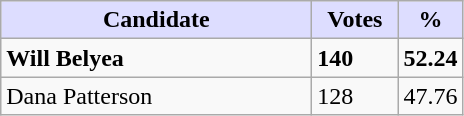<table class="wikitable">
<tr>
<th style="background:#ddf; width:200px;">Candidate</th>
<th style="background:#ddf; width:50px;">Votes</th>
<th style="background:#ddf; width:30px;">%</th>
</tr>
<tr>
<td><strong>Will Belyea</strong></td>
<td><strong>140</strong></td>
<td><strong>52.24</strong></td>
</tr>
<tr>
<td>Dana Patterson</td>
<td>128</td>
<td>47.76</td>
</tr>
</table>
